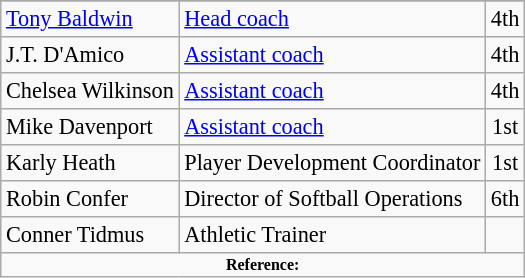<table class="wikitable" style="font-size:93%;">
<tr>
</tr>
<tr>
<td><a href='#'>Tony Baldwin</a></td>
<td><a href='#'>Head coach</a></td>
<td align=center>4th</td>
</tr>
<tr>
<td>J.T. D'Amico</td>
<td><a href='#'>Assistant coach</a></td>
<td align=center>4th</td>
</tr>
<tr>
<td>Chelsea Wilkinson</td>
<td><a href='#'>Assistant coach</a></td>
<td align=center>4th</td>
</tr>
<tr>
<td>Mike Davenport</td>
<td><a href='#'>Assistant coach</a></td>
<td align=center>1st</td>
</tr>
<tr>
<td>Karly Heath</td>
<td>Player Development Coordinator</td>
<td align=center>1st</td>
</tr>
<tr>
<td>Robin Confer</td>
<td>Director of Softball Operations</td>
<td align=center>6th</td>
</tr>
<tr>
<td>Conner Tidmus</td>
<td>Athletic Trainer</td>
<td align=center></td>
</tr>
<tr>
<td colspan="4"  style="font-size:8pt; text-align:center;"><strong>Reference:</strong></td>
</tr>
</table>
